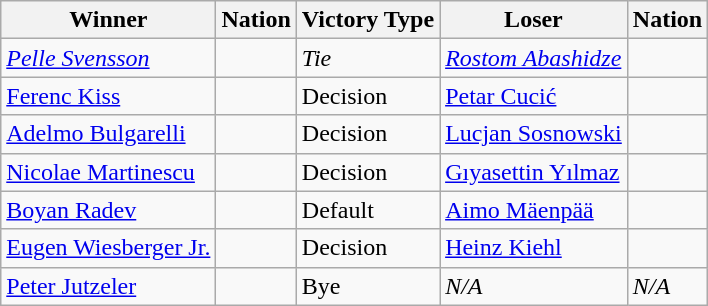<table class="wikitable sortable" style="text-align:left;">
<tr>
<th>Winner</th>
<th>Nation</th>
<th>Victory Type</th>
<th>Loser</th>
<th>Nation</th>
</tr>
<tr style="font-style: italic">
<td><a href='#'>Pelle Svensson</a></td>
<td></td>
<td>Tie</td>
<td><a href='#'>Rostom Abashidze</a></td>
<td></td>
</tr>
<tr>
<td><a href='#'>Ferenc Kiss</a></td>
<td></td>
<td>Decision</td>
<td><a href='#'>Petar Cucić</a></td>
<td></td>
</tr>
<tr>
<td><a href='#'>Adelmo Bulgarelli</a></td>
<td></td>
<td>Decision</td>
<td><a href='#'>Lucjan Sosnowski</a></td>
<td></td>
</tr>
<tr>
<td><a href='#'>Nicolae Martinescu</a></td>
<td></td>
<td>Decision</td>
<td><a href='#'>Gıyasettin Yılmaz</a></td>
<td></td>
</tr>
<tr>
<td><a href='#'>Boyan Radev</a></td>
<td></td>
<td>Default</td>
<td><a href='#'>Aimo Mäenpää</a></td>
<td></td>
</tr>
<tr>
<td><a href='#'>Eugen Wiesberger Jr.</a></td>
<td></td>
<td>Decision</td>
<td><a href='#'>Heinz Kiehl</a></td>
<td></td>
</tr>
<tr>
<td><a href='#'>Peter Jutzeler</a></td>
<td></td>
<td>Bye</td>
<td><em>N/A</em></td>
<td><em>N/A</em></td>
</tr>
</table>
